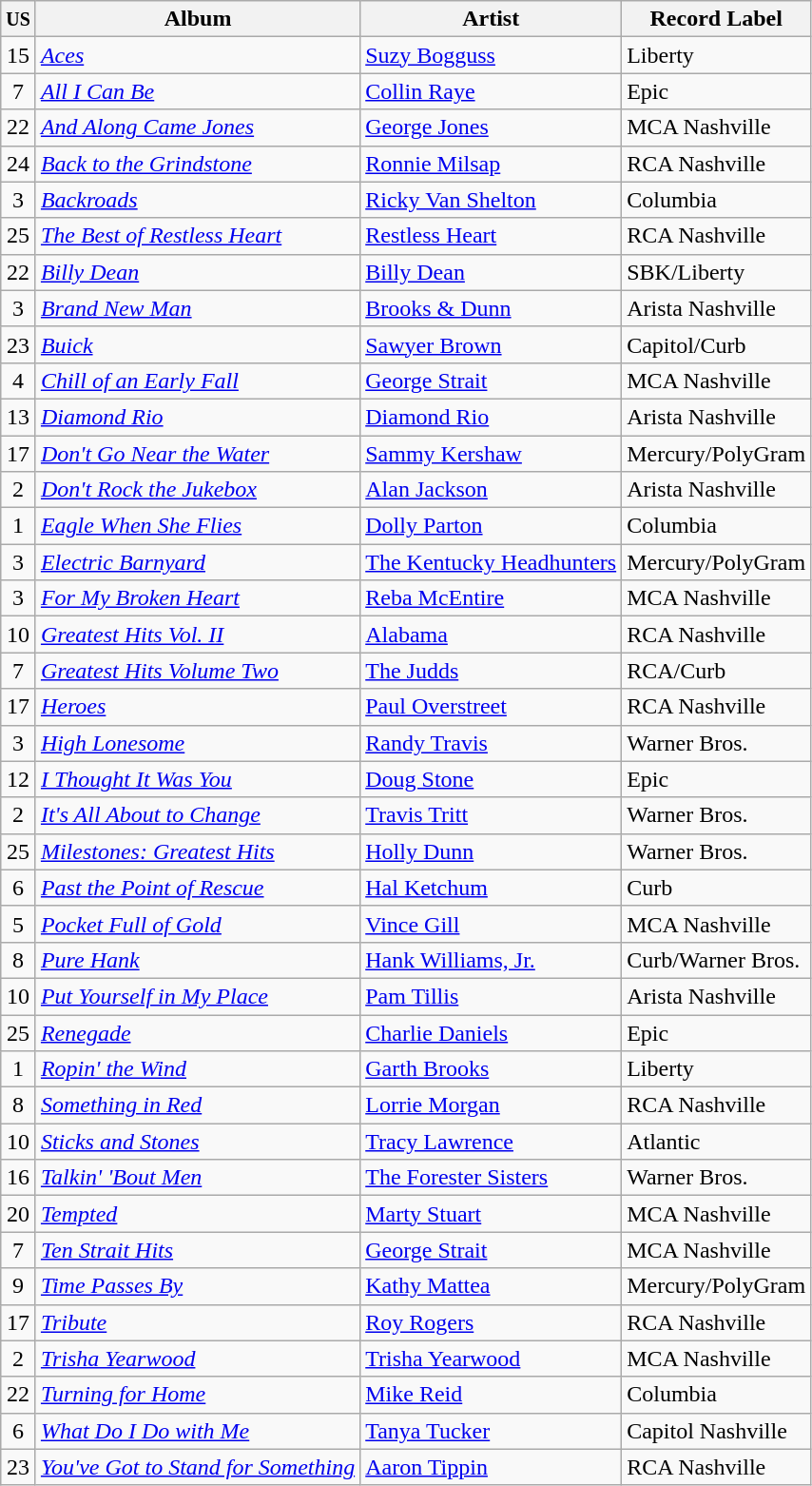<table class="wikitable sortable">
<tr>
<th><small>US</small></th>
<th>Album</th>
<th>Artist</th>
<th>Record Label</th>
</tr>
<tr>
<td align="center">15</td>
<td><em><a href='#'>Aces</a></em></td>
<td><a href='#'>Suzy Bogguss</a></td>
<td>Liberty</td>
</tr>
<tr>
<td align="center">7</td>
<td><em><a href='#'>All I Can Be</a></em></td>
<td><a href='#'>Collin Raye</a></td>
<td>Epic</td>
</tr>
<tr>
<td align="center">22</td>
<td><em><a href='#'>And Along Came Jones</a></em></td>
<td><a href='#'>George Jones</a></td>
<td>MCA Nashville</td>
</tr>
<tr>
<td align="center">24</td>
<td><em><a href='#'>Back to the Grindstone</a></em></td>
<td><a href='#'>Ronnie Milsap</a></td>
<td>RCA Nashville</td>
</tr>
<tr>
<td align="center">3</td>
<td><em><a href='#'>Backroads</a></em></td>
<td><a href='#'>Ricky Van Shelton</a></td>
<td>Columbia</td>
</tr>
<tr>
<td align="center">25</td>
<td><em><a href='#'>The Best of Restless Heart</a></em></td>
<td><a href='#'>Restless Heart</a></td>
<td>RCA Nashville</td>
</tr>
<tr>
<td align="center">22</td>
<td><em><a href='#'>Billy Dean</a></em></td>
<td><a href='#'>Billy Dean</a></td>
<td>SBK/Liberty</td>
</tr>
<tr>
<td align="center">3</td>
<td><em><a href='#'>Brand New Man</a></em></td>
<td><a href='#'>Brooks & Dunn</a></td>
<td>Arista Nashville</td>
</tr>
<tr>
<td align="center">23</td>
<td><em><a href='#'>Buick</a></em></td>
<td><a href='#'>Sawyer Brown</a></td>
<td>Capitol/Curb</td>
</tr>
<tr>
<td align="center">4</td>
<td><em><a href='#'>Chill of an Early Fall</a></em></td>
<td><a href='#'>George Strait</a></td>
<td>MCA Nashville</td>
</tr>
<tr>
<td align="center">13</td>
<td><em><a href='#'>Diamond Rio</a></em></td>
<td><a href='#'>Diamond Rio</a></td>
<td>Arista Nashville</td>
</tr>
<tr>
<td align="center">17</td>
<td><em><a href='#'>Don't Go Near the Water</a></em></td>
<td><a href='#'>Sammy Kershaw</a></td>
<td>Mercury/PolyGram</td>
</tr>
<tr>
<td align="center">2</td>
<td><em><a href='#'>Don't Rock the Jukebox</a></em></td>
<td><a href='#'>Alan Jackson</a></td>
<td>Arista Nashville</td>
</tr>
<tr>
<td align="center">1</td>
<td><em><a href='#'>Eagle When She Flies</a></em></td>
<td><a href='#'>Dolly Parton</a></td>
<td>Columbia</td>
</tr>
<tr>
<td align="center">3</td>
<td><em><a href='#'>Electric Barnyard</a></em></td>
<td><a href='#'>The Kentucky Headhunters</a></td>
<td>Mercury/PolyGram</td>
</tr>
<tr>
<td align="center">3</td>
<td><em><a href='#'>For My Broken Heart</a></em></td>
<td><a href='#'>Reba McEntire</a></td>
<td>MCA Nashville</td>
</tr>
<tr>
<td align="center">10</td>
<td><em><a href='#'>Greatest Hits Vol. II</a></em></td>
<td><a href='#'>Alabama</a></td>
<td>RCA Nashville</td>
</tr>
<tr>
<td align="center">7</td>
<td><em><a href='#'>Greatest Hits Volume Two</a></em></td>
<td><a href='#'>The Judds</a></td>
<td>RCA/Curb</td>
</tr>
<tr>
<td align="center">17</td>
<td><em><a href='#'>Heroes</a></em></td>
<td><a href='#'>Paul Overstreet</a></td>
<td>RCA Nashville</td>
</tr>
<tr>
<td align="center">3</td>
<td><em><a href='#'>High Lonesome</a></em></td>
<td><a href='#'>Randy Travis</a></td>
<td>Warner Bros.</td>
</tr>
<tr>
<td align="center">12</td>
<td><em><a href='#'>I Thought It Was You</a></em></td>
<td><a href='#'>Doug Stone</a></td>
<td>Epic</td>
</tr>
<tr>
<td align="center">2</td>
<td><em><a href='#'>It's All About to Change</a></em></td>
<td><a href='#'>Travis Tritt</a></td>
<td>Warner Bros.</td>
</tr>
<tr>
<td align="center">25</td>
<td><em><a href='#'>Milestones: Greatest Hits</a></em></td>
<td><a href='#'>Holly Dunn</a></td>
<td>Warner Bros.</td>
</tr>
<tr>
<td align="center">6</td>
<td><em><a href='#'>Past the Point of Rescue</a></em></td>
<td><a href='#'>Hal Ketchum</a></td>
<td>Curb</td>
</tr>
<tr>
<td align="center">5</td>
<td><em><a href='#'>Pocket Full of Gold</a></em></td>
<td><a href='#'>Vince Gill</a></td>
<td>MCA Nashville</td>
</tr>
<tr>
<td align="center">8</td>
<td><em><a href='#'>Pure Hank</a></em></td>
<td><a href='#'>Hank Williams, Jr.</a></td>
<td>Curb/Warner Bros.</td>
</tr>
<tr>
<td align="center">10</td>
<td><em><a href='#'>Put Yourself in My Place</a></em></td>
<td><a href='#'>Pam Tillis</a></td>
<td>Arista Nashville</td>
</tr>
<tr>
<td align="center">25</td>
<td><em><a href='#'>Renegade</a></em></td>
<td><a href='#'>Charlie Daniels</a></td>
<td>Epic</td>
</tr>
<tr>
<td align="center">1</td>
<td><em><a href='#'>Ropin' the Wind</a></em></td>
<td><a href='#'>Garth Brooks</a></td>
<td>Liberty</td>
</tr>
<tr>
<td align="center">8</td>
<td><em><a href='#'>Something in Red</a></em></td>
<td><a href='#'>Lorrie Morgan</a></td>
<td>RCA Nashville</td>
</tr>
<tr>
<td align="center">10</td>
<td><em><a href='#'>Sticks and Stones</a></em></td>
<td><a href='#'>Tracy Lawrence</a></td>
<td>Atlantic</td>
</tr>
<tr>
<td align="center">16</td>
<td><em><a href='#'>Talkin' 'Bout Men</a></em></td>
<td><a href='#'>The Forester Sisters</a></td>
<td>Warner Bros.</td>
</tr>
<tr>
<td align="center">20</td>
<td><em><a href='#'>Tempted</a></em></td>
<td><a href='#'>Marty Stuart</a></td>
<td>MCA Nashville</td>
</tr>
<tr>
<td align="center">7</td>
<td><em><a href='#'>Ten Strait Hits</a></em></td>
<td><a href='#'>George Strait</a></td>
<td>MCA Nashville</td>
</tr>
<tr>
<td align="center">9</td>
<td><em><a href='#'>Time Passes By</a></em></td>
<td><a href='#'>Kathy Mattea</a></td>
<td>Mercury/PolyGram</td>
</tr>
<tr>
<td align="center">17</td>
<td><em><a href='#'>Tribute</a></em></td>
<td><a href='#'>Roy Rogers</a></td>
<td>RCA Nashville</td>
</tr>
<tr>
<td align="center">2</td>
<td><em><a href='#'>Trisha Yearwood</a></em></td>
<td><a href='#'>Trisha Yearwood</a></td>
<td>MCA Nashville</td>
</tr>
<tr>
<td align="center">22</td>
<td><em><a href='#'>Turning for Home</a></em></td>
<td><a href='#'>Mike Reid</a></td>
<td>Columbia</td>
</tr>
<tr>
<td align="center">6</td>
<td><em><a href='#'>What Do I Do with Me</a></em></td>
<td><a href='#'>Tanya Tucker</a></td>
<td>Capitol Nashville</td>
</tr>
<tr>
<td align="center">23</td>
<td><em><a href='#'>You've Got to Stand for Something</a></em></td>
<td><a href='#'>Aaron Tippin</a></td>
<td>RCA Nashville</td>
</tr>
</table>
